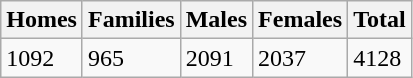<table class="wikitable">
<tr>
<th>Homes</th>
<th>Families</th>
<th>Males</th>
<th>Females</th>
<th>Total</th>
</tr>
<tr>
<td>1092</td>
<td>965</td>
<td>2091</td>
<td>2037</td>
<td>4128</td>
</tr>
</table>
